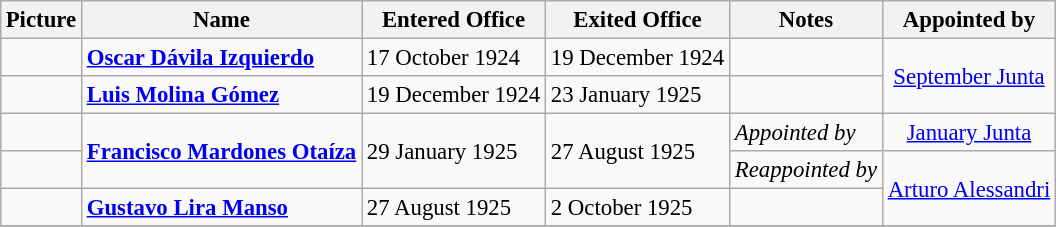<table class="wikitable" style="margin:1em auto; font-size:95%;">
<tr>
<th>Picture</th>
<th>Name</th>
<th>Entered Office</th>
<th>Exited Office</th>
<th>Notes</th>
<th>Appointed by</th>
</tr>
<tr>
<td></td>
<td><strong><a href='#'>Oscar Dávila Izquierdo</a></strong></td>
<td>17 October 1924</td>
<td>19 December 1924</td>
<td></td>
<td rowspan=2 align=center><a href='#'>September Junta</a></td>
</tr>
<tr>
<td></td>
<td><strong><a href='#'>Luis Molina Gómez</a></strong></td>
<td>19 December 1924</td>
<td>23 January 1925</td>
<td></td>
</tr>
<tr>
<td></td>
<td rowspan=2 align=left><strong><a href='#'>Francisco Mardones Otaíza</a></strong></td>
<td rowspan=2 align=left>29 January 1925</td>
<td rowspan=2 align=left>27 August 1925</td>
<td><em>Appointed by</em></td>
<td align=center><a href='#'>January Junta</a></td>
</tr>
<tr>
<td></td>
<td><em>Reappointed by</em></td>
<td rowspan=2 align=center><a href='#'>Arturo Alessandri</a></td>
</tr>
<tr>
<td></td>
<td><strong><a href='#'>Gustavo Lira Manso</a></strong></td>
<td>27 August 1925</td>
<td>2 October 1925</td>
<td></td>
</tr>
<tr>
</tr>
</table>
